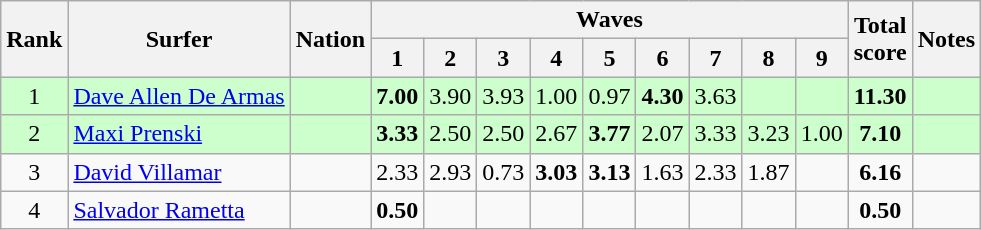<table class="wikitable sortable" style="text-align:center">
<tr>
<th rowspan=2>Rank</th>
<th rowspan=2>Surfer</th>
<th rowspan=2>Nation</th>
<th colspan=9>Waves</th>
<th rowspan=2>Total<br>score</th>
<th rowspan=2>Notes</th>
</tr>
<tr>
<th>1</th>
<th>2</th>
<th>3</th>
<th>4</th>
<th>5</th>
<th>6</th>
<th>7</th>
<th>8</th>
<th>9</th>
</tr>
<tr bgcolor=ccffcc>
<td>1</td>
<td align=left><a href='#'>Dave Allen De Armas</a></td>
<td align=left></td>
<td><strong>7.00</strong></td>
<td>3.90</td>
<td>3.93</td>
<td>1.00</td>
<td>0.97</td>
<td><strong>4.30</strong></td>
<td>3.63</td>
<td></td>
<td></td>
<td><strong>11.30</strong></td>
<td></td>
</tr>
<tr bgcolor=ccffcc>
<td>2</td>
<td align=left><a href='#'>Maxi Prenski</a></td>
<td align=left></td>
<td><strong>3.33</strong></td>
<td>2.50</td>
<td>2.50</td>
<td>2.67</td>
<td><strong>3.77</strong></td>
<td>2.07</td>
<td>3.33</td>
<td>3.23</td>
<td>1.00</td>
<td><strong>7.10</strong></td>
<td></td>
</tr>
<tr>
<td>3</td>
<td align=left><a href='#'>David Villamar</a></td>
<td align=left></td>
<td>2.33</td>
<td>2.93</td>
<td>0.73</td>
<td><strong>3.03</strong></td>
<td><strong>3.13</strong></td>
<td>1.63</td>
<td>2.33</td>
<td>1.87</td>
<td></td>
<td><strong>6.16</strong></td>
<td></td>
</tr>
<tr>
<td>4</td>
<td align=left><a href='#'>Salvador Rametta</a></td>
<td align=left></td>
<td><strong>0.50</strong></td>
<td></td>
<td></td>
<td></td>
<td></td>
<td></td>
<td></td>
<td></td>
<td></td>
<td><strong>0.50</strong></td>
<td></td>
</tr>
</table>
